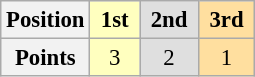<table class="wikitable" style="font-size:95%; text-align:center">
<tr>
<th>Position</th>
<td style="background:#ffffbf;"> <strong>1st</strong> </td>
<td style="background:#dfdfdf;"> <strong>2nd</strong> </td>
<td style="background:#ffdf9f;"> <strong>3rd</strong> </td>
</tr>
<tr>
<th>Points</th>
<td style="background:#ffffbf;">3</td>
<td style="background:#dfdfdf;">2</td>
<td style="background:#ffdf9f;">1</td>
</tr>
</table>
